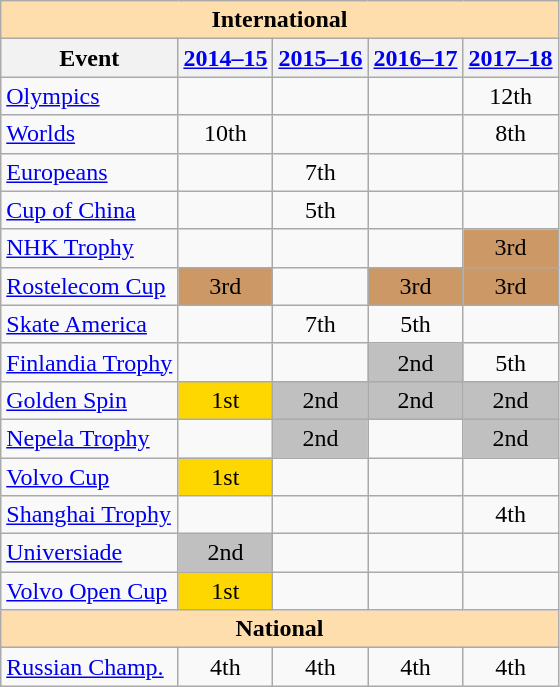<table class="wikitable" style="text-align:center">
<tr>
<th style="background-color: #ffdead; " colspan=5 align=center>International</th>
</tr>
<tr>
<th>Event</th>
<th><a href='#'>2014–15</a></th>
<th><a href='#'>2015–16</a></th>
<th><a href='#'>2016–17</a></th>
<th><a href='#'>2017–18</a></th>
</tr>
<tr>
<td align=left><a href='#'>Olympics</a></td>
<td></td>
<td></td>
<td></td>
<td>12th</td>
</tr>
<tr>
<td align=left><a href='#'>Worlds</a></td>
<td>10th</td>
<td></td>
<td></td>
<td>8th</td>
</tr>
<tr>
<td align=left><a href='#'>Europeans</a></td>
<td></td>
<td>7th</td>
<td></td>
<td></td>
</tr>
<tr>
<td align=left> <a href='#'>Cup of China</a></td>
<td></td>
<td>5th</td>
<td></td>
<td></td>
</tr>
<tr>
<td align=left> <a href='#'>NHK Trophy</a></td>
<td></td>
<td></td>
<td></td>
<td bgcolor=cc9966>3rd</td>
</tr>
<tr>
<td align=left> <a href='#'>Rostelecom Cup</a></td>
<td bgcolor=cc9966>3rd</td>
<td></td>
<td bgcolor=cc9966>3rd</td>
<td bgcolor=cc9966>3rd</td>
</tr>
<tr>
<td align=left> <a href='#'>Skate America</a></td>
<td></td>
<td>7th</td>
<td>5th</td>
<td></td>
</tr>
<tr>
<td align=left> <a href='#'>Finlandia Trophy</a></td>
<td></td>
<td></td>
<td bgcolor=silver>2nd</td>
<td>5th</td>
</tr>
<tr>
<td align=left> <a href='#'>Golden Spin</a></td>
<td bgcolor=gold>1st</td>
<td bgcolor=silver>2nd</td>
<td bgcolor=silver>2nd</td>
<td bgcolor=silver>2nd</td>
</tr>
<tr>
<td align=left> <a href='#'>Nepela Trophy</a></td>
<td></td>
<td bgcolor=silver>2nd</td>
<td></td>
<td bgcolor=silver>2nd</td>
</tr>
<tr>
<td align=left> <a href='#'>Volvo Cup</a></td>
<td bgcolor=gold>1st</td>
<td></td>
<td></td>
<td></td>
</tr>
<tr>
<td align=left><a href='#'>Shanghai Trophy</a></td>
<td></td>
<td></td>
<td></td>
<td>4th</td>
</tr>
<tr>
<td align=left><a href='#'>Universiade</a></td>
<td bgcolor=silver>2nd</td>
<td></td>
<td></td>
<td></td>
</tr>
<tr>
<td align=left><a href='#'>Volvo Open Cup</a></td>
<td bgcolor=gold>1st</td>
<td></td>
<td></td>
<td></td>
</tr>
<tr>
<th style="background-color: #ffdead; " colspan=5 align=center>National</th>
</tr>
<tr>
<td align=left><a href='#'>Russian Champ.</a></td>
<td>4th</td>
<td>4th</td>
<td>4th</td>
<td>4th</td>
</tr>
</table>
